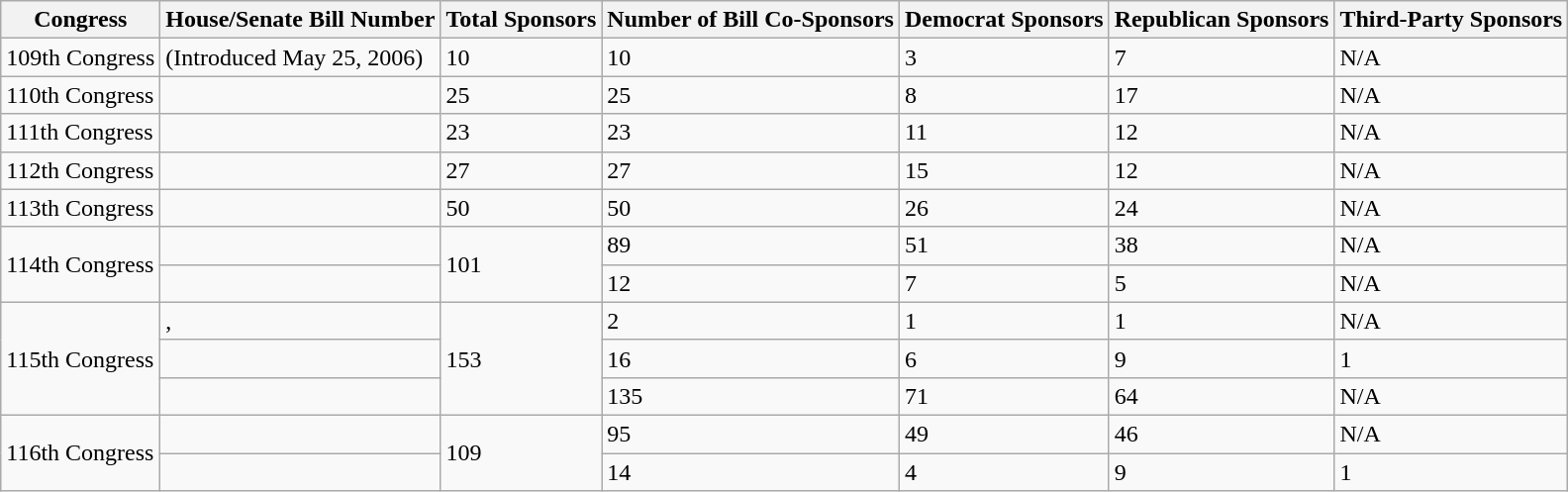<table class="wikitable sortable">
<tr>
<th>Congress</th>
<th>House/Senate Bill Number</th>
<th>Total Sponsors</th>
<th>Number of Bill Co-Sponsors</th>
<th>Democrat Sponsors</th>
<th>Republican Sponsors</th>
<th>Third-Party Sponsors</th>
</tr>
<tr>
<td>109th Congress</td>
<td> (Introduced May 25, 2006)</td>
<td>10</td>
<td>10</td>
<td>3</td>
<td>7</td>
<td>N/A</td>
</tr>
<tr>
<td>110th Congress</td>
<td></td>
<td>25</td>
<td>25</td>
<td>8</td>
<td>17</td>
<td>N/A</td>
</tr>
<tr>
<td>111th Congress</td>
<td></td>
<td>23</td>
<td>23</td>
<td>11</td>
<td>12</td>
<td>N/A</td>
</tr>
<tr>
<td>112th Congress</td>
<td></td>
<td>27</td>
<td>27</td>
<td>15</td>
<td>12</td>
<td>N/A</td>
</tr>
<tr>
<td>113th Congress</td>
<td></td>
<td>50</td>
<td>50</td>
<td>26</td>
<td>24</td>
<td>N/A</td>
</tr>
<tr>
<td rowspan="2">114th Congress</td>
<td></td>
<td rowspan="2">101</td>
<td>89</td>
<td>51</td>
<td>38</td>
<td>N/A</td>
</tr>
<tr>
<td></td>
<td>12</td>
<td>7</td>
<td>5</td>
<td>N/A</td>
</tr>
<tr>
<td rowspan="3">115th Congress</td>
<td>,</td>
<td rowspan="3">153</td>
<td>2</td>
<td>1</td>
<td>1</td>
<td>N/A</td>
</tr>
<tr>
<td></td>
<td>16</td>
<td>6</td>
<td>9</td>
<td>1</td>
</tr>
<tr>
<td></td>
<td>135</td>
<td>71</td>
<td>64</td>
<td>N/A</td>
</tr>
<tr>
<td rowspan="2">116th Congress</td>
<td></td>
<td rowspan="2">109</td>
<td>95</td>
<td>49</td>
<td>46</td>
<td>N/A</td>
</tr>
<tr>
<td></td>
<td>14</td>
<td>4</td>
<td>9</td>
<td>1</td>
</tr>
</table>
